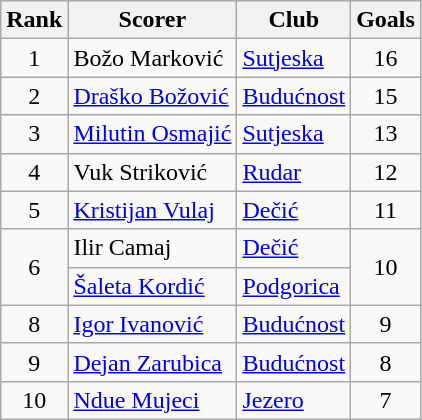<table class="wikitable" style="text-align:center">
<tr>
<th>Rank</th>
<th>Scorer</th>
<th>Club</th>
<th>Goals</th>
</tr>
<tr>
<td>1</td>
<td align="left"> Božo Marković</td>
<td align="left"><a href='#'>Sutjeska</a></td>
<td>16</td>
</tr>
<tr>
<td>2</td>
<td align="left"> <a href='#'>Draško Božović</a></td>
<td align="left"><a href='#'>Budućnost</a></td>
<td>15</td>
</tr>
<tr>
<td>3</td>
<td align="left"> <a href='#'>Milutin Osmajić</a></td>
<td align="left"><a href='#'>Sutjeska</a></td>
<td>13</td>
</tr>
<tr>
<td>4</td>
<td align="left"> Vuk Striković</td>
<td align="left"><a href='#'>Rudar</a></td>
<td>12</td>
</tr>
<tr>
<td>5</td>
<td align="left"> <a href='#'>Kristijan Vulaj</a></td>
<td align="left"><a href='#'>Dečić</a></td>
<td>11</td>
</tr>
<tr>
<td rowspan="2">6</td>
<td align="left"> Ilir Camaj</td>
<td align="left"><a href='#'>Dečić</a></td>
<td rowspan="2">10</td>
</tr>
<tr>
<td align="left"> <a href='#'>Šaleta Kordić</a></td>
<td align="left"><a href='#'>Podgorica</a></td>
</tr>
<tr>
<td>8</td>
<td align="left"> <a href='#'>Igor Ivanović</a></td>
<td align="left"><a href='#'>Budućnost</a></td>
<td>9</td>
</tr>
<tr>
<td>9</td>
<td align="left"> <a href='#'>Dejan Zarubica</a></td>
<td align="left"><a href='#'>Budućnost</a></td>
<td>8</td>
</tr>
<tr>
<td>10</td>
<td align="left"> <a href='#'>Ndue Mujeci</a></td>
<td align="left"><a href='#'>Jezero</a></td>
<td>7</td>
</tr>
</table>
